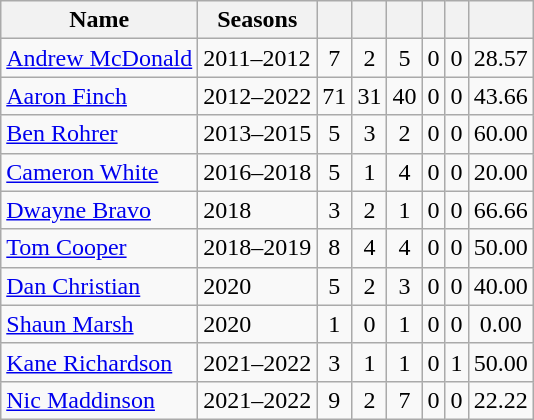<table class="wikitable sortable">
<tr>
<th>Name</th>
<th>Seasons</th>
<th></th>
<th></th>
<th></th>
<th></th>
<th></th>
<th></th>
</tr>
<tr>
<td><a href='#'>Andrew McDonald</a></td>
<td>2011–2012</td>
<td style="text-align:center">7</td>
<td style="text-align:center">2</td>
<td style="text-align:center">5</td>
<td style="text-align:center">0</td>
<td style="text-align:center">0</td>
<td style="text-align:center">28.57</td>
</tr>
<tr>
<td><a href='#'>Aaron Finch</a></td>
<td>2012–2022</td>
<td style="text-align:center">71</td>
<td style="text-align:center">31</td>
<td style="text-align:center">40</td>
<td style="text-align:center">0</td>
<td style="text-align:center">0</td>
<td style="text-align:center">43.66</td>
</tr>
<tr>
<td><a href='#'>Ben Rohrer</a></td>
<td>2013–2015</td>
<td style="text-align:center">5</td>
<td style="text-align:center">3</td>
<td style="text-align:center">2</td>
<td style="text-align:center">0</td>
<td style="text-align:center">0</td>
<td style="text-align:center">60.00</td>
</tr>
<tr>
<td><a href='#'>Cameron White</a></td>
<td>2016–2018</td>
<td style="text-align:center">5</td>
<td style="text-align:center">1</td>
<td style="text-align:center">4</td>
<td style="text-align:center">0</td>
<td style="text-align:center">0</td>
<td style="text-align:center">20.00</td>
</tr>
<tr>
<td><a href='#'>Dwayne Bravo</a></td>
<td>2018</td>
<td style="text-align:center">3</td>
<td style="text-align:center">2</td>
<td style="text-align:center">1</td>
<td style="text-align:center">0</td>
<td style="text-align:center">0</td>
<td style="text-align:center">66.66</td>
</tr>
<tr>
<td><a href='#'>Tom Cooper</a></td>
<td>2018–2019</td>
<td style="text-align:center">8</td>
<td style="text-align:center">4</td>
<td style="text-align:center">4</td>
<td style="text-align:center">0</td>
<td style="text-align:center">0</td>
<td style="text-align:center">50.00</td>
</tr>
<tr>
<td><a href='#'>Dan Christian</a></td>
<td>2020</td>
<td style="text-align:center">5</td>
<td style="text-align:center">2</td>
<td style="text-align:center">3</td>
<td style="text-align:center">0</td>
<td style="text-align:center">0</td>
<td style="text-align:center">40.00</td>
</tr>
<tr>
<td><a href='#'>Shaun Marsh</a></td>
<td>2020</td>
<td style="text-align:center">1</td>
<td style="text-align:center">0</td>
<td style="text-align:center">1</td>
<td style="text-align:center">0</td>
<td style="text-align:center">0</td>
<td style="text-align:center">0.00</td>
</tr>
<tr>
<td><a href='#'>Kane Richardson</a></td>
<td>2021–2022</td>
<td style="text-align:center">3</td>
<td style="text-align:center">1</td>
<td style="text-align:center">1</td>
<td style="text-align:center">0</td>
<td style="text-align:center">1</td>
<td style="text-align:center">50.00</td>
</tr>
<tr>
<td><a href='#'>Nic Maddinson</a></td>
<td>2021–2022</td>
<td style="text-align:center">9</td>
<td style="text-align:center">2</td>
<td style="text-align:center">7</td>
<td style="text-align:center">0</td>
<td style="text-align:center">0</td>
<td style="text-align:center">22.22</td>
</tr>
</table>
